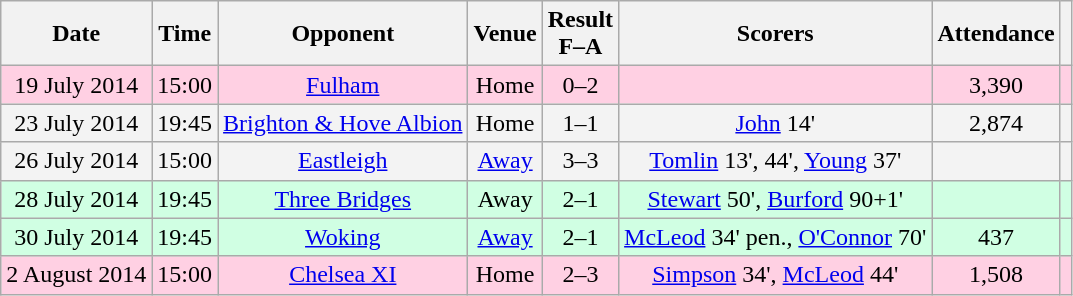<table class="wikitable sortable" style="text-align:center">
<tr>
<th>Date</th>
<th>Time</th>
<th>Opponent</th>
<th>Venue</th>
<th>Result<br>F–A</th>
<th class="unsortable">Scorers</th>
<th>Attendance</th>
<th class="unsortable"></th>
</tr>
<tr bgcolor="#ffd0e3">
<td>19 July 2014</td>
<td>15:00</td>
<td><a href='#'>Fulham</a></td>
<td>Home</td>
<td>0–2</td>
<td></td>
<td>3,390</td>
<td></td>
</tr>
<tr bgcolor="#f3f3f3">
<td>23 July 2014</td>
<td>19:45</td>
<td><a href='#'>Brighton & Hove Albion</a></td>
<td>Home</td>
<td>1–1</td>
<td><a href='#'>John</a> 14'</td>
<td>2,874</td>
<td></td>
</tr>
<tr bgcolor="#f3f3f3">
<td>26 July 2014</td>
<td>15:00</td>
<td><a href='#'>Eastleigh</a></td>
<td><a href='#'>Away</a></td>
<td>3–3</td>
<td><a href='#'>Tomlin</a> 13', 44', <a href='#'>Young</a> 37'</td>
<td></td>
<td></td>
</tr>
<tr bgcolor="#d0ffe3">
<td>28 July 2014</td>
<td>19:45</td>
<td><a href='#'>Three Bridges</a></td>
<td>Away</td>
<td>2–1</td>
<td><a href='#'>Stewart</a> 50', <a href='#'>Burford</a> 90+1'</td>
<td></td>
<td></td>
</tr>
<tr bgcolor="#d0ffe3">
<td>30 July 2014</td>
<td>19:45</td>
<td><a href='#'>Woking</a></td>
<td><a href='#'>Away</a></td>
<td>2–1</td>
<td><a href='#'>McLeod</a> 34' pen., <a href='#'>O'Connor</a> 70'</td>
<td>437</td>
<td></td>
</tr>
<tr bgcolor="#ffd0e3">
<td>2 August 2014</td>
<td>15:00</td>
<td><a href='#'>Chelsea XI</a></td>
<td>Home</td>
<td>2–3</td>
<td><a href='#'>Simpson</a> 34', <a href='#'>McLeod</a> 44'</td>
<td>1,508</td>
<td></td>
</tr>
</table>
